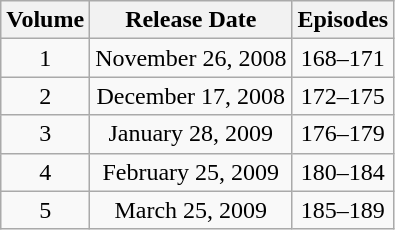<table class="wikitable" style="text-align:center;">
<tr>
<th>Volume</th>
<th>Release Date</th>
<th>Episodes</th>
</tr>
<tr>
<td>1</td>
<td>November 26, 2008</td>
<td>168–171</td>
</tr>
<tr>
<td>2</td>
<td>December 17, 2008</td>
<td>172–175</td>
</tr>
<tr>
<td>3</td>
<td>January 28, 2009</td>
<td>176–179</td>
</tr>
<tr>
<td>4</td>
<td>February 25, 2009</td>
<td>180–184</td>
</tr>
<tr>
<td>5</td>
<td>March 25, 2009</td>
<td>185–189</td>
</tr>
</table>
